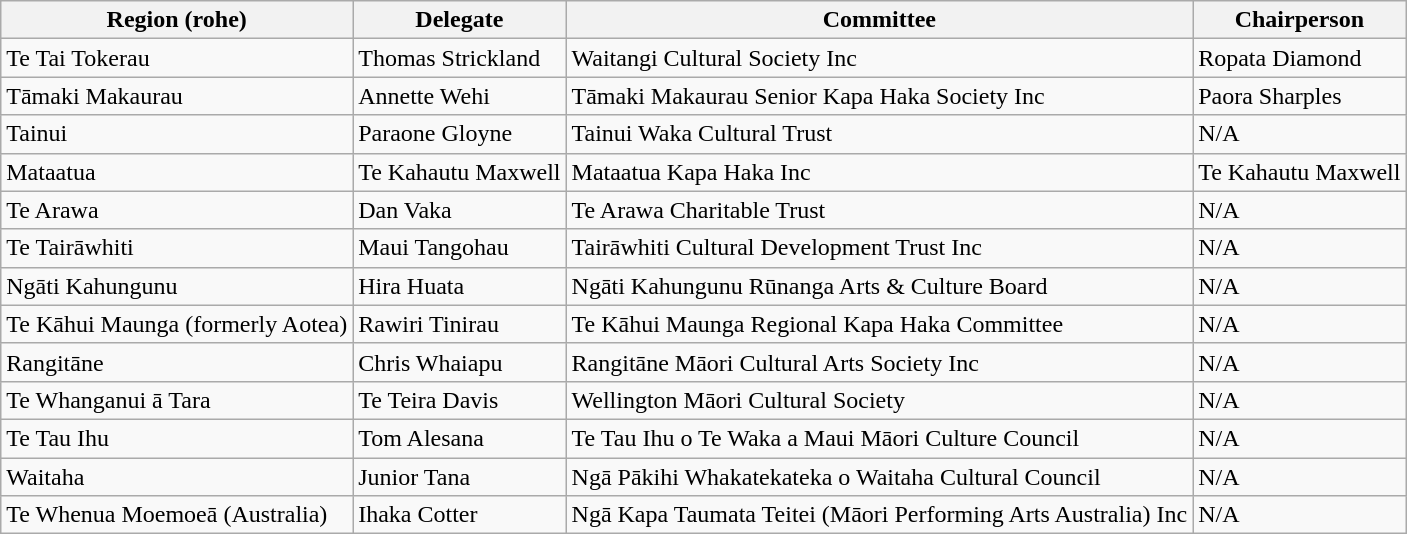<table class="wikitable">
<tr>
<th>Region (rohe)</th>
<th>Delegate</th>
<th>Committee</th>
<th>Chairperson</th>
</tr>
<tr>
<td>Te Tai Tokerau</td>
<td>Thomas Strickland</td>
<td>Waitangi Cultural Society Inc</td>
<td>Ropata Diamond</td>
</tr>
<tr>
<td>Tāmaki Makaurau</td>
<td>Annette Wehi</td>
<td>Tāmaki Makaurau Senior Kapa Haka Society Inc</td>
<td>Paora Sharples</td>
</tr>
<tr>
<td>Tainui</td>
<td>Paraone Gloyne</td>
<td>Tainui Waka Cultural Trust</td>
<td>N/A</td>
</tr>
<tr>
<td>Mataatua</td>
<td>Te Kahautu Maxwell</td>
<td>Mataatua Kapa Haka Inc</td>
<td>Te Kahautu Maxwell</td>
</tr>
<tr>
<td>Te Arawa</td>
<td>Dan Vaka</td>
<td>Te Arawa Charitable Trust</td>
<td>N/A</td>
</tr>
<tr>
<td>Te Tairāwhiti</td>
<td>Maui Tangohau</td>
<td>Tairāwhiti Cultural Development Trust Inc</td>
<td>N/A</td>
</tr>
<tr>
<td>Ngāti Kahungunu</td>
<td>Hira Huata</td>
<td>Ngāti Kahungunu Rūnanga Arts & Culture Board</td>
<td>N/A</td>
</tr>
<tr>
<td>Te Kāhui Maunga (formerly Aotea)</td>
<td>Rawiri Tinirau</td>
<td>Te Kāhui Maunga Regional Kapa Haka Committee</td>
<td>N/A</td>
</tr>
<tr>
<td>Rangitāne</td>
<td>Chris Whaiapu</td>
<td>Rangitāne Māori Cultural Arts Society Inc</td>
<td>N/A</td>
</tr>
<tr>
<td>Te Whanganui ā Tara</td>
<td>Te Teira Davis</td>
<td>Wellington Māori Cultural Society</td>
<td>N/A</td>
</tr>
<tr>
<td>Te Tau Ihu</td>
<td>Tom Alesana</td>
<td>Te Tau Ihu o Te Waka a Maui Māori Culture Council</td>
<td>N/A</td>
</tr>
<tr>
<td>Waitaha</td>
<td>Junior Tana</td>
<td>Ngā Pākihi Whakatekateka o Waitaha Cultural Council</td>
<td>N/A</td>
</tr>
<tr>
<td>Te Whenua Moemoeā (Australia)</td>
<td>Ihaka Cotter</td>
<td>Ngā Kapa Taumata Teitei (Māori Performing Arts Australia) Inc</td>
<td>N/A</td>
</tr>
</table>
